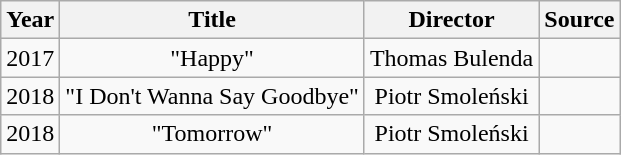<table class=wikitable style=text-align:center;>
<tr>
<th>Year</th>
<th>Title</th>
<th>Director</th>
<th>Source</th>
</tr>
<tr>
<td>2017</td>
<td>"Happy"</td>
<td>Thomas Bulenda</td>
<td></td>
</tr>
<tr>
<td>2018</td>
<td>"I Don't Wanna Say Goodbye"</td>
<td>Piotr Smoleński</td>
<td></td>
</tr>
<tr>
<td>2018</td>
<td>"Tomorrow"</td>
<td>Piotr Smoleński</td>
<td></td>
</tr>
</table>
